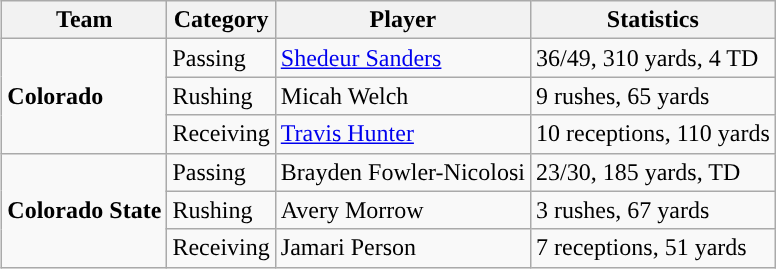<table class="wikitable" style="float: right;">
<tr>
<th>Team</th>
<th>Category</th>
<th>Player</th>
<th>Statistics</th>
</tr>
<tr>
<td rowspan=3><strong>Colorado</strong></td>
<td>Passing</td>
<td><a href='#'>Shedeur Sanders</a></td>
<td>36/49, 310 yards, 4 TD</td>
</tr>
<tr>
<td>Rushing</td>
<td>Micah Welch</td>
<td>9 rushes, 65 yards</td>
</tr>
<tr>
<td>Receiving</td>
<td><a href='#'>Travis Hunter</a></td>
<td>10 receptions, 110 yards</td>
</tr>
<tr>
<td rowspan=3><strong>Colorado State</strong></td>
<td>Passing</td>
<td>Brayden Fowler-Nicolosi</td>
<td>23/30, 185 yards, TD</td>
</tr>
<tr>
<td>Rushing</td>
<td>Avery Morrow</td>
<td>3 rushes, 67 yards</td>
</tr>
<tr>
<td>Receiving</td>
<td>Jamari Person</td>
<td>7 receptions, 51 yards</td>
</tr>
</table>
